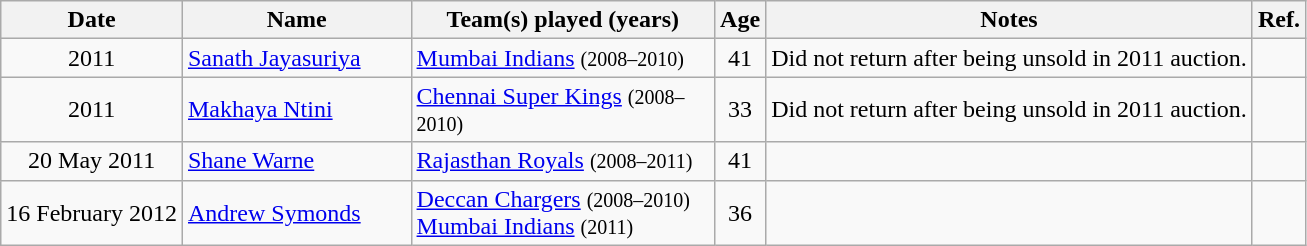<table class="wikitable">
<tr>
<th>Date</th>
<th style="width:145px">Name</th>
<th style="width:195px">Team(s) played (years)</th>
<th>Age</th>
<th>Notes</th>
<th>Ref.</th>
</tr>
<tr>
<td align=center>2011</td>
<td> <a href='#'>Sanath Jayasuriya</a></td>
<td><a href='#'>Mumbai Indians</a> <small>(2008–2010)</small></td>
<td align=center>41</td>
<td>Did not return after being unsold in 2011 auction.</td>
<td align=center></td>
</tr>
<tr>
<td align=center>2011</td>
<td> <a href='#'>Makhaya Ntini</a></td>
<td><a href='#'>Chennai Super Kings</a> <small>(2008–2010)</small></td>
<td align=center>33</td>
<td>Did not return after being unsold in 2011 auction.</td>
<td align=center></td>
</tr>
<tr>
<td align=center>20 May 2011</td>
<td> <a href='#'>Shane Warne</a></td>
<td><a href='#'>Rajasthan Royals</a> <small>(2008–2011)</small></td>
<td align=center>41</td>
<td></td>
<td align=center></td>
</tr>
<tr>
<td align=center>16 February 2012</td>
<td> <a href='#'>Andrew Symonds</a></td>
<td><a href='#'>Deccan Chargers</a> <small>(2008–2010)</small><br><a href='#'>Mumbai Indians</a> <small>(2011)</small></td>
<td align=center>36</td>
<td></td>
<td align=center></td>
</tr>
</table>
